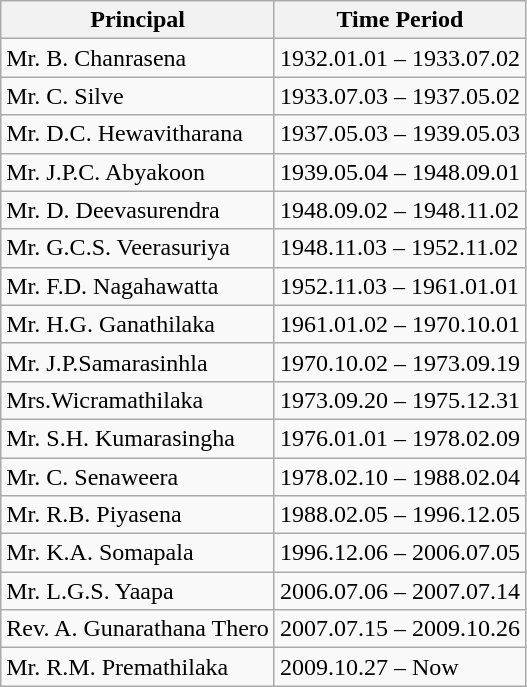<table class="wikitable">
<tr>
<th>Principal</th>
<th>Time Period</th>
</tr>
<tr>
<td>Mr. B. Chanrasena</td>
<td>1932.01.01 – 1933.07.02</td>
</tr>
<tr>
<td>Mr. C. Silve</td>
<td>1933.07.03 – 1937.05.02</td>
</tr>
<tr>
<td>Mr. D.C. Hewavitharana</td>
<td>1937.05.03 – 1939.05.03</td>
</tr>
<tr>
<td>Mr. J.P.C. Abyakoon</td>
<td>1939.05.04 – 1948.09.01</td>
</tr>
<tr>
<td>Mr. D. Deevasurendra</td>
<td>1948.09.02 – 1948.11.02</td>
</tr>
<tr>
<td>Mr. G.C.S. Veerasuriya</td>
<td>1948.11.03 – 1952.11.02</td>
</tr>
<tr>
<td>Mr. F.D. Nagahawatta</td>
<td>1952.11.03 – 1961.01.01</td>
</tr>
<tr>
<td>Mr. H.G. Ganathilaka</td>
<td>1961.01.02 – 1970.10.01</td>
</tr>
<tr>
<td>Mr. J.P.Samarasinhla</td>
<td>1970.10.02 – 1973.09.19</td>
</tr>
<tr>
<td>Mrs.Wicramathilaka</td>
<td>1973.09.20 – 1975.12.31</td>
</tr>
<tr>
<td>Mr. S.H. Kumarasingha</td>
<td>1976.01.01 – 1978.02.09</td>
</tr>
<tr>
<td>Mr. C. Senaweera</td>
<td>1978.02.10 – 1988.02.04</td>
</tr>
<tr>
<td>Mr. R.B. Piyasena</td>
<td>1988.02.05 – 1996.12.05</td>
</tr>
<tr>
<td>Mr. K.A. Somapala</td>
<td>1996.12.06 – 2006.07.05</td>
</tr>
<tr>
<td>Mr. L.G.S. Yaapa</td>
<td>2006.07.06 – 2007.07.14</td>
</tr>
<tr>
<td>Rev. A. Gunarathana Thero</td>
<td>2007.07.15 – 2009.10.26</td>
</tr>
<tr>
<td>Mr. R.M. Premathilaka</td>
<td>2009.10.27 – Now</td>
</tr>
</table>
